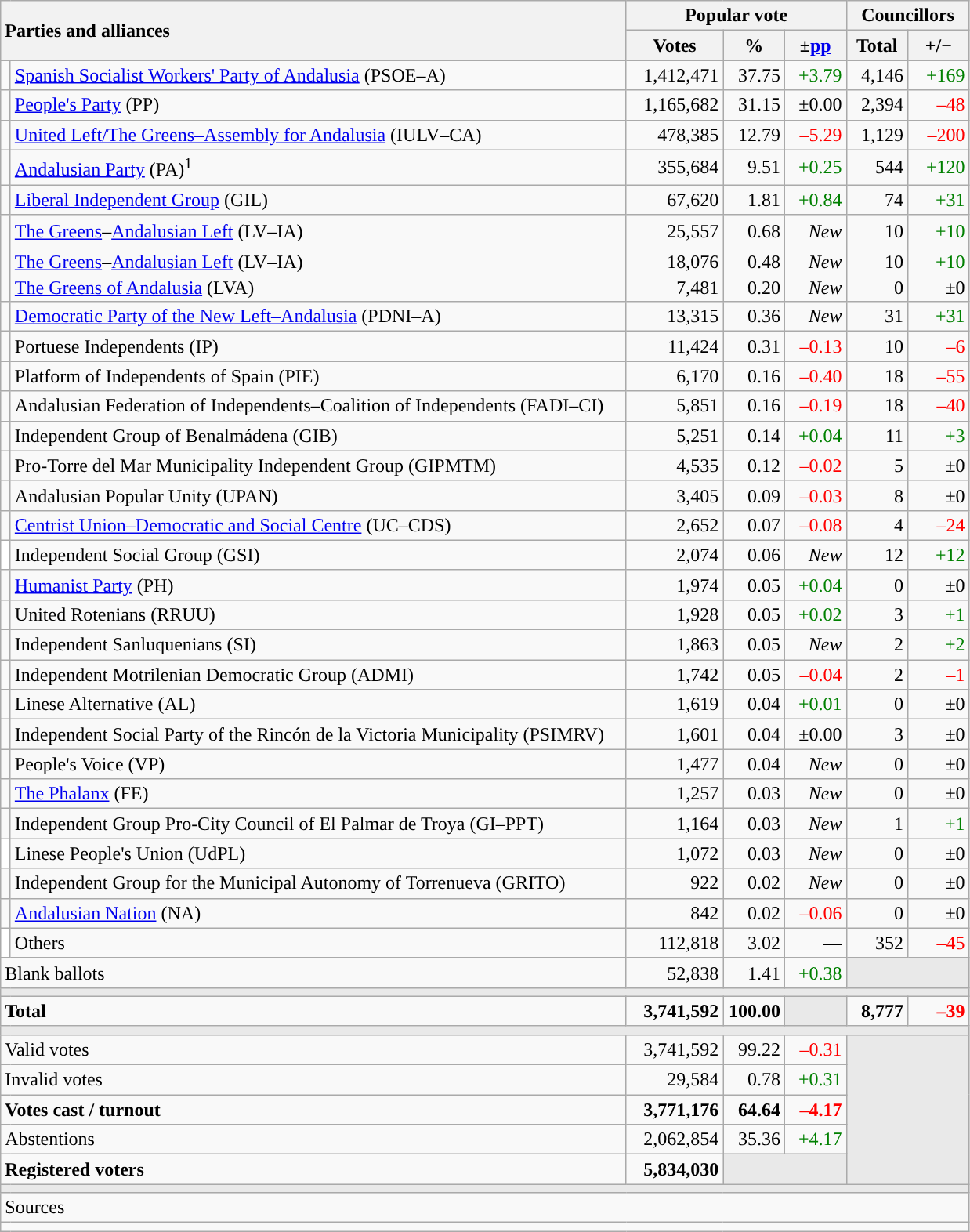<table class="wikitable" style="text-align:right;">
<tr>
<th style="text-align:left;" rowspan="2" colspan="2" width="525">Parties and alliances</th>
<th colspan="3">Popular vote</th>
<th colspan="2">Councillors</th>
</tr>
<tr>
<th width="75">Votes</th>
<th width="45">%</th>
<th width="45">±<a href='#'>pp</a></th>
<th width="45">Total</th>
<th width="45">+/−</th>
</tr>
<tr>
<td width="1" style="color:inherit;background:"></td>
<td align="left"><a href='#'>Spanish Socialist Workers' Party of Andalusia</a> (PSOE–A)</td>
<td>1,412,471</td>
<td>37.75</td>
<td style="color:green;">+3.79</td>
<td>4,146</td>
<td style="color:green;">+169</td>
</tr>
<tr>
<td style="color:inherit;background:"></td>
<td align="left"><a href='#'>People's Party</a> (PP)</td>
<td>1,165,682</td>
<td>31.15</td>
<td>±0.00</td>
<td>2,394</td>
<td style="color:red;">–48</td>
</tr>
<tr>
<td style="color:inherit;background:"></td>
<td align="left"><a href='#'>United Left/The Greens–Assembly for Andalusia</a> (IULV–CA)</td>
<td>478,385</td>
<td>12.79</td>
<td style="color:red;">–5.29</td>
<td>1,129</td>
<td style="color:red;">–200</td>
</tr>
<tr>
<td style="color:inherit;background:"></td>
<td align="left"><a href='#'>Andalusian Party</a> (PA)<sup>1</sup></td>
<td>355,684</td>
<td>9.51</td>
<td style="color:green;">+0.25</td>
<td>544</td>
<td style="color:green;">+120</td>
</tr>
<tr>
<td style="color:inherit;background:"></td>
<td align="left"><a href='#'>Liberal Independent Group</a> (GIL)</td>
<td>67,620</td>
<td>1.81</td>
<td style="color:green;">+0.84</td>
<td>74</td>
<td style="color:green;">+31</td>
</tr>
<tr style="line-height:22px;">
<td rowspan="3" style="color:inherit;background:"></td>
<td align="left"><a href='#'>The Greens</a>–<a href='#'>Andalusian Left</a> (LV–IA)</td>
<td>25,557</td>
<td>0.68</td>
<td><em>New</em></td>
<td>10</td>
<td style="color:green;">+10</td>
</tr>
<tr style="border-bottom-style:hidden; border-top-style:hidden; line-height:16px;">
<td align="left"><span><a href='#'>The Greens</a>–<a href='#'>Andalusian Left</a> (LV–IA)</span></td>
<td>18,076</td>
<td>0.48</td>
<td><em>New</em></td>
<td>10</td>
<td style="color:green;">+10</td>
</tr>
<tr style="line-height:16px;">
<td align="left"><span><a href='#'>The Greens of Andalusia</a> (LVA)</span></td>
<td>7,481</td>
<td>0.20</td>
<td><em>New</em></td>
<td>0</td>
<td>±0</td>
</tr>
<tr>
<td style="color:inherit;background:"></td>
<td align="left"><a href='#'>Democratic Party of the New Left–Andalusia</a> (PDNI–A)</td>
<td>13,315</td>
<td>0.36</td>
<td><em>New</em></td>
<td>31</td>
<td style="color:green;">+31</td>
</tr>
<tr>
<td style="color:inherit;background:"></td>
<td align="left">Portuese Independents (IP)</td>
<td>11,424</td>
<td>0.31</td>
<td style="color:red;">–0.13</td>
<td>10</td>
<td style="color:red;">–6</td>
</tr>
<tr>
<td style="color:inherit;background:"></td>
<td align="left">Platform of Independents of Spain (PIE)</td>
<td>6,170</td>
<td>0.16</td>
<td style="color:red;">–0.40</td>
<td>18</td>
<td style="color:red;">–55</td>
</tr>
<tr>
<td style="color:inherit;background:"></td>
<td align="left">Andalusian Federation of Independents–Coalition of Independents (FADI–CI)</td>
<td>5,851</td>
<td>0.16</td>
<td style="color:red;">–0.19</td>
<td>18</td>
<td style="color:red;">–40</td>
</tr>
<tr>
<td style="color:inherit;background:"></td>
<td align="left">Independent Group of Benalmádena (GIB)</td>
<td>5,251</td>
<td>0.14</td>
<td style="color:green;">+0.04</td>
<td>11</td>
<td style="color:green;">+3</td>
</tr>
<tr>
<td style="color:inherit;background:"></td>
<td align="left">Pro-Torre del Mar Municipality Independent Group (GIPMTM)</td>
<td>4,535</td>
<td>0.12</td>
<td style="color:red;">–0.02</td>
<td>5</td>
<td>±0</td>
</tr>
<tr>
<td style="color:inherit;background:"></td>
<td align="left">Andalusian Popular Unity (UPAN)</td>
<td>3,405</td>
<td>0.09</td>
<td style="color:red;">–0.03</td>
<td>8</td>
<td>±0</td>
</tr>
<tr>
<td style="color:inherit;background:"></td>
<td align="left"><a href='#'>Centrist Union–Democratic and Social Centre</a> (UC–CDS)</td>
<td>2,652</td>
<td>0.07</td>
<td style="color:red;">–0.08</td>
<td>4</td>
<td style="color:red;">–24</td>
</tr>
<tr>
<td bgcolor="white"></td>
<td align="left">Independent Social Group (GSI)</td>
<td>2,074</td>
<td>0.06</td>
<td><em>New</em></td>
<td>12</td>
<td style="color:green;">+12</td>
</tr>
<tr>
<td style="color:inherit;background:"></td>
<td align="left"><a href='#'>Humanist Party</a> (PH)</td>
<td>1,974</td>
<td>0.05</td>
<td style="color:green;">+0.04</td>
<td>0</td>
<td>±0</td>
</tr>
<tr>
<td style="color:inherit;background:"></td>
<td align="left">United Rotenians (RRUU)</td>
<td>1,928</td>
<td>0.05</td>
<td style="color:green;">+0.02</td>
<td>3</td>
<td style="color:green;">+1</td>
</tr>
<tr>
<td style="color:inherit;background:"></td>
<td align="left">Independent Sanluquenians (SI)</td>
<td>1,863</td>
<td>0.05</td>
<td><em>New</em></td>
<td>2</td>
<td style="color:green;">+2</td>
</tr>
<tr>
<td style="color:inherit;background:"></td>
<td align="left">Independent Motrilenian Democratic Group (ADMI)</td>
<td>1,742</td>
<td>0.05</td>
<td style="color:red;">–0.04</td>
<td>2</td>
<td style="color:red;">–1</td>
</tr>
<tr>
<td style="color:inherit;background:"></td>
<td align="left">Linese Alternative (AL)</td>
<td>1,619</td>
<td>0.04</td>
<td style="color:green;">+0.01</td>
<td>0</td>
<td>±0</td>
</tr>
<tr>
<td style="color:inherit;background:"></td>
<td align="left">Independent Social Party of the Rincón de la Victoria Municipality (PSIMRV)</td>
<td>1,601</td>
<td>0.04</td>
<td>±0.00</td>
<td>3</td>
<td>±0</td>
</tr>
<tr>
<td style="color:inherit;background:"></td>
<td align="left">People's Voice (VP)</td>
<td>1,477</td>
<td>0.04</td>
<td><em>New</em></td>
<td>0</td>
<td>±0</td>
</tr>
<tr>
<td style="color:inherit;background:"></td>
<td align="left"><a href='#'>The Phalanx</a> (FE)</td>
<td>1,257</td>
<td>0.03</td>
<td><em>New</em></td>
<td>0</td>
<td>±0</td>
</tr>
<tr>
<td style="color:inherit;background:"></td>
<td align="left">Independent Group Pro-City Council of El Palmar de Troya (GI–PPT)</td>
<td>1,164</td>
<td>0.03</td>
<td><em>New</em></td>
<td>1</td>
<td style="color:green;">+1</td>
</tr>
<tr>
<td bgcolor="white"></td>
<td align="left">Linese People's Union (UdPL)</td>
<td>1,072</td>
<td>0.03</td>
<td><em>New</em></td>
<td>0</td>
<td>±0</td>
</tr>
<tr>
<td style="color:inherit;background:"></td>
<td align="left">Independent Group for the Municipal Autonomy of Torrenueva (GRITO)</td>
<td>922</td>
<td>0.02</td>
<td><em>New</em></td>
<td>0</td>
<td>±0</td>
</tr>
<tr>
<td style="color:inherit;background:"></td>
<td align="left"><a href='#'>Andalusian Nation</a> (NA)</td>
<td>842</td>
<td>0.02</td>
<td style="color:red;">–0.06</td>
<td>0</td>
<td>±0</td>
</tr>
<tr>
<td bgcolor="white"></td>
<td align="left">Others</td>
<td>112,818</td>
<td>3.02</td>
<td>—</td>
<td>352</td>
<td style="color:red;">–45</td>
</tr>
<tr>
<td align="left" colspan="2">Blank ballots</td>
<td>52,838</td>
<td>1.41</td>
<td style="color:green;">+0.38</td>
<td bgcolor="#E9E9E9" colspan="2"></td>
</tr>
<tr>
<td colspan="7" bgcolor="#E9E9E9"></td>
</tr>
<tr style="font-weight:bold;">
<td align="left" colspan="2">Total</td>
<td>3,741,592</td>
<td>100.00</td>
<td bgcolor="#E9E9E9"></td>
<td>8,777</td>
<td style="color:red;">–39</td>
</tr>
<tr>
<td colspan="7" bgcolor="#E9E9E9"></td>
</tr>
<tr>
<td align="left" colspan="2">Valid votes</td>
<td>3,741,592</td>
<td>99.22</td>
<td style="color:red;">–0.31</td>
<td bgcolor="#E9E9E9" colspan="2" rowspan="5"></td>
</tr>
<tr>
<td align="left" colspan="2">Invalid votes</td>
<td>29,584</td>
<td>0.78</td>
<td style="color:green;">+0.31</td>
</tr>
<tr style="font-weight:bold;">
<td align="left" colspan="2">Votes cast / turnout</td>
<td>3,771,176</td>
<td>64.64</td>
<td style="color:red;">–4.17</td>
</tr>
<tr>
<td align="left" colspan="2">Abstentions</td>
<td>2,062,854</td>
<td>35.36</td>
<td style="color:green;">+4.17</td>
</tr>
<tr style="font-weight:bold;">
<td align="left" colspan="2">Registered voters</td>
<td>5,834,030</td>
<td bgcolor="#E9E9E9" colspan="2"></td>
</tr>
<tr>
<td colspan="7" bgcolor="#E9E9E9"></td>
</tr>
<tr>
<td align="left" colspan="7">Sources</td>
</tr>
<tr>
<td colspan="7" style="text-align:left; max-width:790px;"></td>
</tr>
</table>
